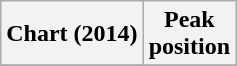<table class="wikitable sortable plainrowheaders">
<tr>
<th>Chart (2014)</th>
<th>Peak<br>position</th>
</tr>
<tr>
</tr>
</table>
